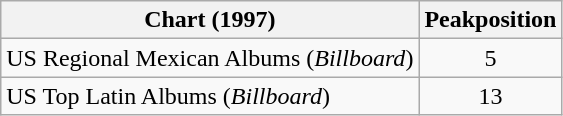<table class="wikitable">
<tr>
<th>Chart (1997)</th>
<th>Peakposition</th>
</tr>
<tr>
<td>US Regional Mexican Albums (<em>Billboard</em>)</td>
<td align="center">5</td>
</tr>
<tr>
<td>US Top Latin Albums (<em>Billboard</em>)</td>
<td align="center">13</td>
</tr>
</table>
